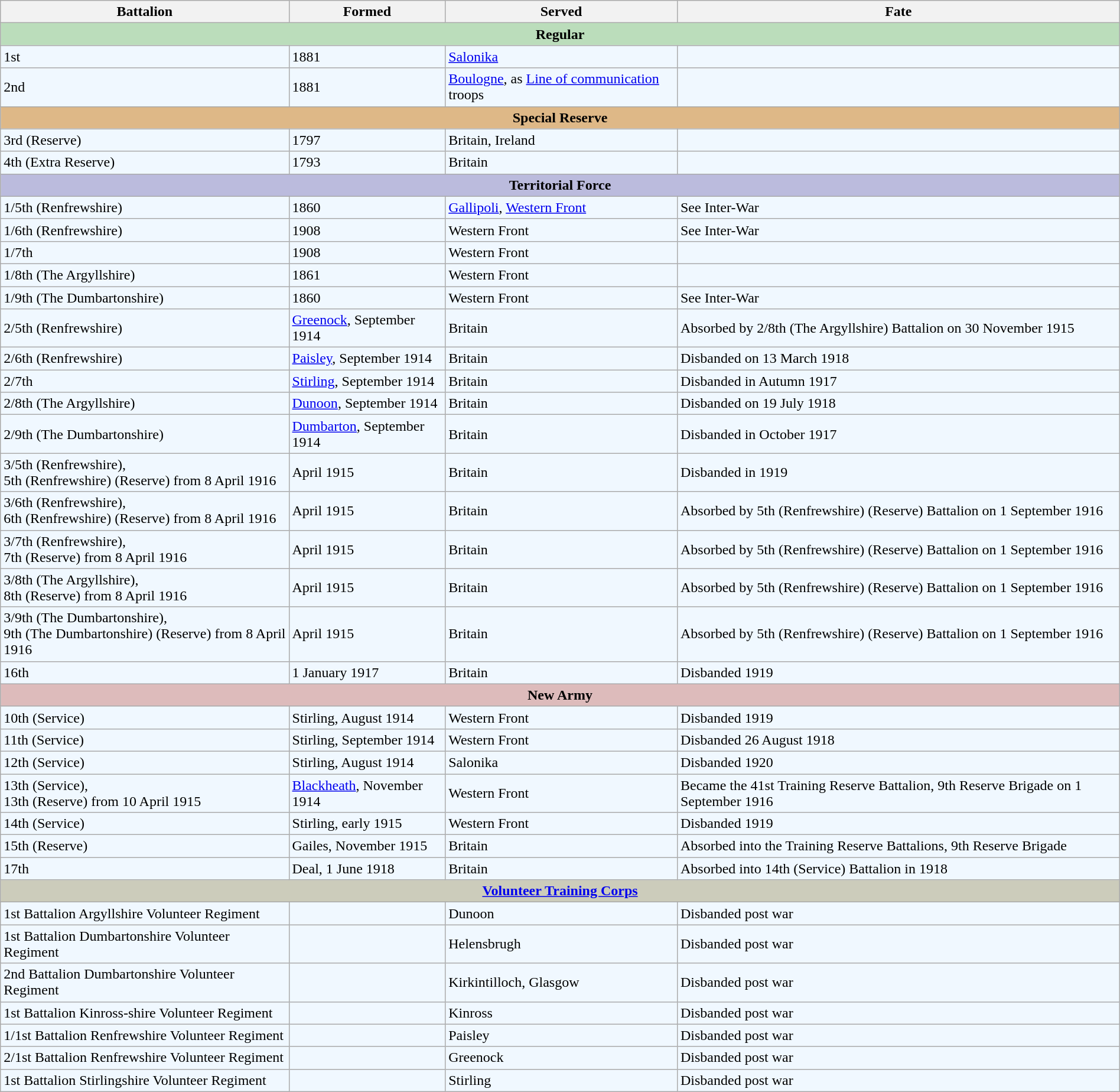<table class="wikitable" style="width:100%;">
<tr>
<th>Battalion</th>
<th>Formed</th>
<th>Served</th>
<th>Fate</th>
</tr>
<tr>
<th colspan="5" style="background:#bdb;">Regular</th>
</tr>
<tr style="background:#f0f8ff;">
<td>1st</td>
<td>1881</td>
<td><a href='#'>Salonika</a></td>
<td></td>
</tr>
<tr style="background:#f0f8ff;">
<td>2nd</td>
<td>1881</td>
<td><a href='#'>Boulogne</a>, as <a href='#'>Line of communication</a> troops</td>
<td></td>
</tr>
<tr>
<th colspan="5" style="background:#deb887;">Special Reserve</th>
</tr>
<tr style="background:#f0f8ff;">
<td>3rd (Reserve)</td>
<td>1797</td>
<td>Britain, Ireland</td>
<td></td>
</tr>
<tr style="background:#f0f8ff;">
<td>4th (Extra Reserve)</td>
<td>1793</td>
<td>Britain</td>
<td></td>
</tr>
<tr>
<th colspan="5" style="background:#bbd;">Territorial Force</th>
</tr>
<tr style="background:#f0f8ff;">
<td>1/5th (Renfrewshire)</td>
<td>1860</td>
<td><a href='#'>Gallipoli</a>, <a href='#'>Western Front</a></td>
<td>See Inter-War</td>
</tr>
<tr style="background:#f0f8ff;">
<td>1/6th (Renfrewshire)</td>
<td>1908</td>
<td>Western Front</td>
<td>See Inter-War</td>
</tr>
<tr style="background:#f0f8ff;">
<td>1/7th</td>
<td>1908</td>
<td>Western Front</td>
<td></td>
</tr>
<tr style="background:#f0f8ff;">
<td>1/8th (The Argyllshire)</td>
<td>1861</td>
<td>Western Front</td>
<td></td>
</tr>
<tr style="background:#f0f8ff;">
<td>1/9th (The Dumbartonshire)</td>
<td>1860</td>
<td>Western Front</td>
<td>See Inter-War</td>
</tr>
<tr style="background:#f0f8ff;">
<td>2/5th (Renfrewshire)</td>
<td><a href='#'>Greenock</a>, September 1914</td>
<td>Britain</td>
<td>Absorbed by 2/8th (The Argyllshire) Battalion on 30 November 1915</td>
</tr>
<tr style="background:#f0f8ff;">
<td>2/6th (Renfrewshire)</td>
<td><a href='#'>Paisley</a>, September 1914</td>
<td>Britain</td>
<td>Disbanded on 13 March 1918</td>
</tr>
<tr style="background:#f0f8ff;">
<td>2/7th</td>
<td><a href='#'>Stirling</a>, September 1914</td>
<td>Britain</td>
<td>Disbanded in Autumn 1917</td>
</tr>
<tr style="background:#f0f8ff;">
<td>2/8th (The Argyllshire)</td>
<td><a href='#'>Dunoon</a>, September 1914</td>
<td>Britain</td>
<td>Disbanded on 19 July 1918</td>
</tr>
<tr style="background:#f0f8ff;">
<td>2/9th (The Dumbartonshire)</td>
<td><a href='#'>Dumbarton</a>, September 1914</td>
<td>Britain</td>
<td>Disbanded in October 1917</td>
</tr>
<tr style="background:#f0f8ff;">
<td>3/5th (Renfrewshire),<br> 5th (Renfrewshire) (Reserve) from 8 April 1916</td>
<td>April 1915</td>
<td>Britain</td>
<td>Disbanded in 1919</td>
</tr>
<tr style="background:#f0f8ff;">
<td>3/6th (Renfrewshire),<br> 6th (Renfrewshire) (Reserve) from 8 April 1916</td>
<td>April 1915</td>
<td>Britain</td>
<td>Absorbed by 5th (Renfrewshire) (Reserve) Battalion on 1 September 1916</td>
</tr>
<tr style="background:#f0f8ff;">
<td>3/7th (Renfrewshire),<br> 7th (Reserve) from 8 April 1916</td>
<td>April 1915</td>
<td>Britain</td>
<td>Absorbed by 5th (Renfrewshire) (Reserve) Battalion on 1 September 1916</td>
</tr>
<tr style="background:#f0f8ff;">
<td>3/8th (The Argyllshire),<br> 8th (Reserve) from 8 April 1916</td>
<td>April 1915</td>
<td>Britain</td>
<td>Absorbed by 5th (Renfrewshire) (Reserve) Battalion on 1 September 1916</td>
</tr>
<tr style="background:#f0f8ff;">
<td>3/9th (The Dumbartonshire),<br> 9th (The Dumbartonshire) (Reserve) from 8 April 1916</td>
<td>April 1915</td>
<td>Britain</td>
<td>Absorbed by 5th (Renfrewshire) (Reserve) Battalion on 1 September 1916</td>
</tr>
<tr style="background:#f0f8ff;">
<td>16th</td>
<td>1 January 1917</td>
<td>Britain</td>
<td>Disbanded 1919</td>
</tr>
<tr>
<th colspan="5" style="background:#dbb;">New Army</th>
</tr>
<tr style="background:#f0f8ff;">
<td>10th (Service)</td>
<td>Stirling, August 1914</td>
<td>Western Front</td>
<td>Disbanded 1919</td>
</tr>
<tr style="background:#f0f8ff;">
<td>11th (Service)</td>
<td>Stirling, September 1914</td>
<td>Western Front</td>
<td>Disbanded 26 August 1918</td>
</tr>
<tr style="background:#f0f8ff;">
<td>12th (Service)</td>
<td>Stirling, August 1914</td>
<td>Salonika</td>
<td>Disbanded 1920</td>
</tr>
<tr style="background:#f0f8ff;">
<td>13th (Service), <br> 13th (Reserve) from 10 April 1915</td>
<td><a href='#'>Blackheath</a>, November 1914</td>
<td>Western Front</td>
<td>Became the 41st Training Reserve Battalion, 9th Reserve Brigade on 1 September 1916</td>
</tr>
<tr style="background:#f0f8ff;">
<td>14th (Service)</td>
<td>Stirling, early 1915</td>
<td>Western Front</td>
<td>Disbanded 1919</td>
</tr>
<tr style="background:#f0f8ff;">
<td>15th (Reserve)</td>
<td>Gailes, November 1915</td>
<td>Britain</td>
<td>Absorbed into the Training Reserve Battalions, 9th Reserve Brigade</td>
</tr>
<tr style="background:#f0f8ff;">
<td>17th</td>
<td>Deal, 1 June 1918</td>
<td>Britain</td>
<td>Absorbed into 14th (Service) Battalion in 1918</td>
</tr>
<tr>
<th colspan="5" style="background:#ccb;"><a href='#'>Volunteer Training Corps</a></th>
</tr>
<tr style="background:#f0f8ff;">
<td>1st Battalion Argyllshire Volunteer Regiment</td>
<td></td>
<td>Dunoon</td>
<td>Disbanded post war</td>
</tr>
<tr style="background:#f0f8ff;">
<td>1st Battalion Dumbartonshire Volunteer Regiment</td>
<td></td>
<td>Helensbrugh</td>
<td>Disbanded post war</td>
</tr>
<tr style="background:#f0f8ff;">
<td>2nd Battalion Dumbartonshire Volunteer Regiment</td>
<td></td>
<td>Kirkintilloch, Glasgow</td>
<td>Disbanded post war</td>
</tr>
<tr style="background:#f0f8ff;">
<td>1st Battalion Kinross-shire Volunteer Regiment</td>
<td></td>
<td>Kinross</td>
<td>Disbanded post war</td>
</tr>
<tr style="background:#f0f8ff;">
<td>1/1st Battalion Renfrewshire Volunteer Regiment</td>
<td></td>
<td>Paisley</td>
<td>Disbanded post war</td>
</tr>
<tr style="background:#f0f8ff;">
<td>2/1st Battalion Renfrewshire Volunteer Regiment</td>
<td></td>
<td>Greenock</td>
<td>Disbanded post war</td>
</tr>
<tr style="background:#f0f8ff;">
<td>1st Battalion Stirlingshire Volunteer Regiment</td>
<td></td>
<td>Stirling</td>
<td>Disbanded post war</td>
</tr>
</table>
